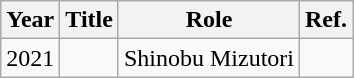<table class="wikitable sortable plainrowheaders">
<tr>
<th scope="col">Year</th>
<th scope="col">Title</th>
<th scope="col">Role</th>
<th scope="col" class="unsortable">Ref.</th>
</tr>
<tr>
<td>2021</td>
<td><em></em></td>
<td>Shinobu Mizutori</td>
<td></td>
</tr>
</table>
